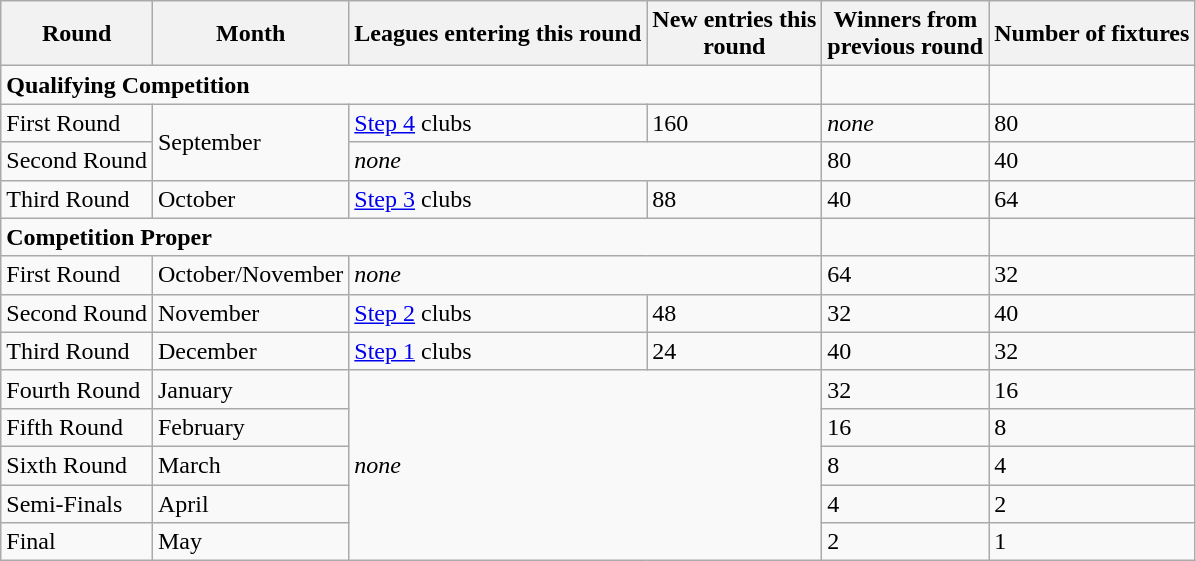<table class="wikitable">
<tr>
<th>Round</th>
<th>Month</th>
<th>Leagues entering this round</th>
<th>New entries this<br>round</th>
<th>Winners from<br>previous round</th>
<th>Number of fixtures</th>
</tr>
<tr>
<td colspan="4"><strong>Qualifying Competition</strong></td>
<td></td>
<td></td>
</tr>
<tr>
<td>First Round</td>
<td rowspan="2">September</td>
<td><a href='#'>Step 4</a> clubs</td>
<td>160</td>
<td><em>none</em></td>
<td>80</td>
</tr>
<tr>
<td>Second Round</td>
<td colspan="2"><em>none</em></td>
<td>80</td>
<td>40</td>
</tr>
<tr>
<td>Third Round</td>
<td>October</td>
<td><a href='#'>Step 3</a> clubs</td>
<td>88</td>
<td>40</td>
<td>64</td>
</tr>
<tr>
<td colspan="4"><strong>Competition Proper</strong></td>
<td></td>
<td></td>
</tr>
<tr>
<td>First Round</td>
<td>October/November</td>
<td colspan="2"><em>none</em></td>
<td>64</td>
<td>32</td>
</tr>
<tr>
<td>Second Round</td>
<td>November</td>
<td><a href='#'>Step 2</a> clubs</td>
<td>48</td>
<td>32</td>
<td>40</td>
</tr>
<tr>
<td>Third Round</td>
<td>December</td>
<td><a href='#'>Step 1</a> clubs</td>
<td>24</td>
<td>40</td>
<td>32</td>
</tr>
<tr>
<td>Fourth Round</td>
<td>January</td>
<td colspan="2" rowspan="5"><em>none</em></td>
<td>32</td>
<td>16</td>
</tr>
<tr>
<td>Fifth Round</td>
<td>February</td>
<td>16</td>
<td>8</td>
</tr>
<tr>
<td>Sixth Round</td>
<td>March</td>
<td>8</td>
<td>4</td>
</tr>
<tr>
<td>Semi-Finals</td>
<td>April</td>
<td>4</td>
<td>2</td>
</tr>
<tr>
<td>Final</td>
<td>May</td>
<td>2</td>
<td>1</td>
</tr>
</table>
